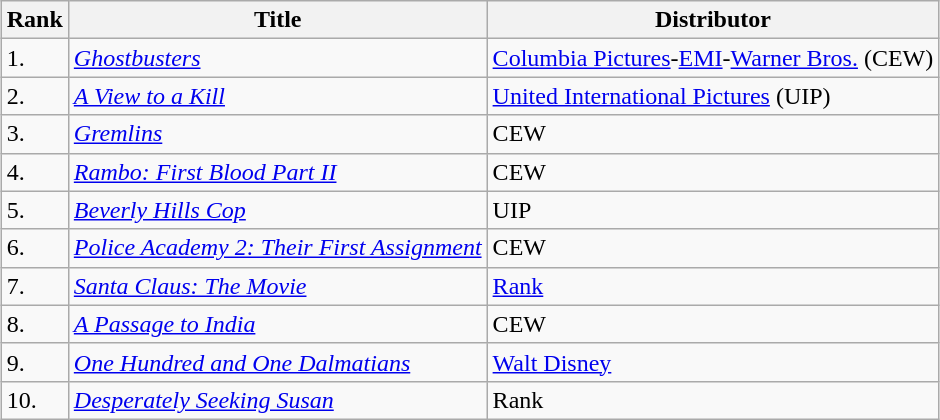<table class="wikitable sortable" style="margin:auto; margin:auto;">
<tr>
<th>Rank</th>
<th>Title</th>
<th>Distributor</th>
</tr>
<tr>
<td>1.</td>
<td><em><a href='#'>Ghostbusters</a></em></td>
<td><a href='#'>Columbia Pictures</a>-<a href='#'>EMI</a>-<a href='#'>Warner Bros.</a> (CEW)</td>
</tr>
<tr>
<td>2.</td>
<td><em><a href='#'>A View to a Kill</a></em></td>
<td><a href='#'>United International Pictures</a> (UIP)</td>
</tr>
<tr>
<td>3.</td>
<td><em><a href='#'>Gremlins</a></em></td>
<td>CEW</td>
</tr>
<tr>
<td>4.</td>
<td><em><a href='#'>Rambo: First Blood Part II</a></em></td>
<td>CEW</td>
</tr>
<tr>
<td>5.</td>
<td><em><a href='#'>Beverly Hills Cop</a></em></td>
<td>UIP</td>
</tr>
<tr>
<td>6.</td>
<td><em><a href='#'>Police Academy 2: Their First Assignment</a></em></td>
<td>CEW</td>
</tr>
<tr>
<td>7.</td>
<td><em><a href='#'>Santa Claus: The Movie</a></em></td>
<td><a href='#'>Rank</a></td>
</tr>
<tr>
<td>8.</td>
<td><em><a href='#'>A Passage to India</a></em></td>
<td>CEW</td>
</tr>
<tr>
<td>9.</td>
<td><em><a href='#'>One Hundred and One Dalmatians</a></em></td>
<td><a href='#'>Walt Disney</a></td>
</tr>
<tr>
<td>10.</td>
<td><em><a href='#'>Desperately Seeking Susan</a></em></td>
<td>Rank</td>
</tr>
</table>
